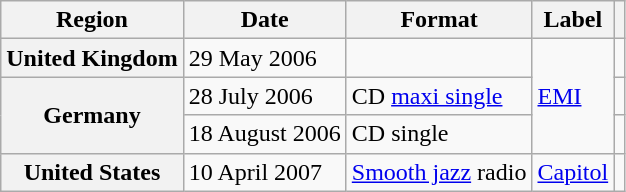<table class="wikitable plainrowheaders">
<tr>
<th scope="col">Region</th>
<th scope="col">Date</th>
<th scope="col">Format</th>
<th scope="col">Label</th>
<th scope="col"></th>
</tr>
<tr>
<th scope="row">United Kingdom</th>
<td>29 May 2006</td>
<td></td>
<td rowspan="3"><a href='#'>EMI</a></td>
<td align="center"></td>
</tr>
<tr>
<th scope="row" rowspan="2">Germany</th>
<td>28 July 2006</td>
<td>CD <a href='#'>maxi single</a></td>
<td align="center"></td>
</tr>
<tr>
<td>18 August 2006</td>
<td>CD single</td>
<td align="center"></td>
</tr>
<tr>
<th scope="row">United States</th>
<td>10 April 2007</td>
<td><a href='#'>Smooth jazz</a> radio</td>
<td><a href='#'>Capitol</a></td>
<td align="center"></td>
</tr>
</table>
